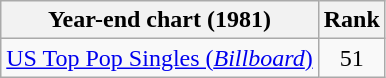<table class="wikitable">
<tr>
<th>Year-end chart (1981)</th>
<th>Rank</th>
</tr>
<tr>
<td><a href='#'>US Top Pop Singles (<em>Billboard</em>)</a></td>
<td align="center">51</td>
</tr>
</table>
